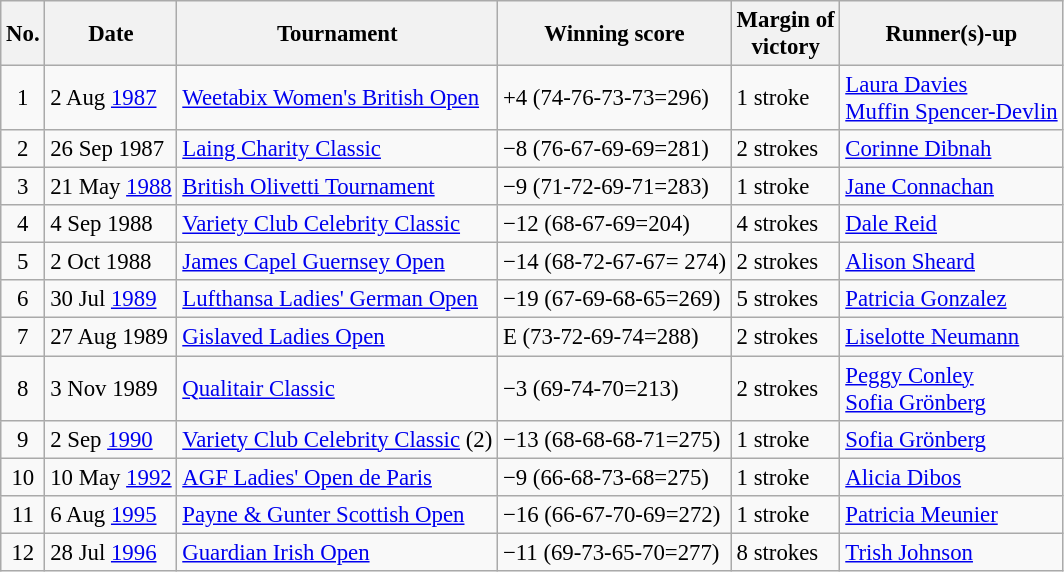<table class="wikitable" style="font-size:95%;">
<tr>
<th>No.</th>
<th>Date</th>
<th>Tournament</th>
<th>Winning score</th>
<th>Margin of<br>victory</th>
<th>Runner(s)-up</th>
</tr>
<tr>
<td align=center>1</td>
<td>2 Aug <a href='#'>1987</a></td>
<td><a href='#'>Weetabix Women's British Open</a></td>
<td>+4 (74-76-73-73=296)</td>
<td>1 stroke</td>
<td> <a href='#'>Laura Davies</a><br> <a href='#'>Muffin Spencer-Devlin</a></td>
</tr>
<tr>
<td align=center>2</td>
<td>26 Sep 1987</td>
<td><a href='#'>Laing Charity Classic</a></td>
<td>−8 (76-67-69-69=281)</td>
<td>2 strokes</td>
<td> <a href='#'>Corinne Dibnah</a></td>
</tr>
<tr>
<td align=center>3</td>
<td>21 May <a href='#'>1988</a></td>
<td><a href='#'>British Olivetti Tournament</a></td>
<td>−9 (71-72-69-71=283)</td>
<td>1 stroke</td>
<td> <a href='#'>Jane Connachan</a></td>
</tr>
<tr>
<td align=center>4</td>
<td>4 Sep 1988</td>
<td><a href='#'>Variety Club Celebrity Classic</a></td>
<td>−12 (68-67-69=204)</td>
<td>4 strokes</td>
<td> <a href='#'>Dale Reid</a></td>
</tr>
<tr>
<td align=center>5</td>
<td>2 Oct 1988</td>
<td><a href='#'>James Capel Guernsey Open</a></td>
<td>−14 (68-72-67-67= 274)</td>
<td>2 strokes</td>
<td> <a href='#'>Alison Sheard</a></td>
</tr>
<tr>
<td align=center>6</td>
<td>30 Jul <a href='#'>1989</a></td>
<td><a href='#'>Lufthansa Ladies' German Open</a></td>
<td>−19 (67-69-68-65=269)</td>
<td>5 strokes</td>
<td> <a href='#'>Patricia Gonzalez</a></td>
</tr>
<tr>
<td align=center>7</td>
<td>27 Aug 1989</td>
<td><a href='#'>Gislaved Ladies Open</a></td>
<td>E (73-72-69-74=288)</td>
<td>2 strokes</td>
<td> <a href='#'>Liselotte Neumann</a></td>
</tr>
<tr>
<td align=center>8</td>
<td>3 Nov 1989</td>
<td><a href='#'>Qualitair Classic</a></td>
<td>−3 (69-74-70=213)</td>
<td>2 strokes</td>
<td> <a href='#'>Peggy Conley</a><br> <a href='#'>Sofia Grönberg</a></td>
</tr>
<tr>
<td align=center>9</td>
<td>2 Sep <a href='#'>1990</a></td>
<td><a href='#'>Variety Club Celebrity Classic</a> (2)</td>
<td>−13 (68-68-68-71=275)</td>
<td>1 stroke</td>
<td> <a href='#'>Sofia Grönberg</a></td>
</tr>
<tr>
<td align=center>10</td>
<td>10 May <a href='#'>1992</a></td>
<td><a href='#'>AGF Ladies' Open de Paris</a></td>
<td>−9 (66-68-73-68=275)</td>
<td>1 stroke</td>
<td> <a href='#'>Alicia Dibos</a></td>
</tr>
<tr>
<td align=center>11</td>
<td>6 Aug <a href='#'>1995</a></td>
<td><a href='#'>Payne & Gunter Scottish Open</a></td>
<td>−16 (66-67-70-69=272)</td>
<td>1 stroke</td>
<td> <a href='#'>Patricia Meunier</a></td>
</tr>
<tr>
<td align=center>12</td>
<td>28 Jul <a href='#'>1996</a></td>
<td><a href='#'>Guardian Irish Open</a></td>
<td>−11 (69-73-65-70=277)</td>
<td>8 strokes</td>
<td> <a href='#'>Trish Johnson</a></td>
</tr>
</table>
